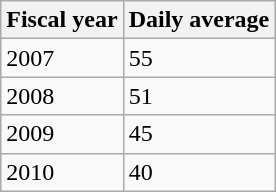<table class="wikitable">
<tr>
<th>Fiscal year</th>
<th>Daily average</th>
</tr>
<tr>
<td>2007</td>
<td>55</td>
</tr>
<tr>
<td>2008</td>
<td>51</td>
</tr>
<tr>
<td>2009</td>
<td>45</td>
</tr>
<tr>
<td>2010</td>
<td>40</td>
</tr>
</table>
